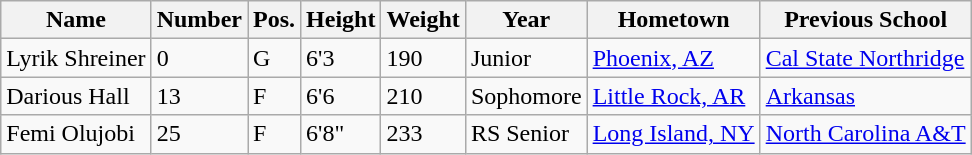<table class="wikitable sortable" border="1">
<tr>
<th>Name</th>
<th>Number</th>
<th>Pos.</th>
<th>Height</th>
<th>Weight</th>
<th>Year</th>
<th>Hometown</th>
<th class="unsortable">Previous School</th>
</tr>
<tr>
<td>Lyrik Shreiner</td>
<td>0</td>
<td>G</td>
<td>6'3</td>
<td>190</td>
<td>Junior</td>
<td><a href='#'>Phoenix, AZ</a></td>
<td><a href='#'>Cal State Northridge</a></td>
</tr>
<tr>
<td>Darious Hall</td>
<td>13</td>
<td>F</td>
<td>6'6</td>
<td>210</td>
<td>Sophomore</td>
<td><a href='#'>Little Rock, AR</a></td>
<td><a href='#'>Arkansas</a></td>
</tr>
<tr>
<td>Femi Olujobi</td>
<td>25</td>
<td>F</td>
<td>6'8"</td>
<td>233</td>
<td>RS Senior</td>
<td><a href='#'>Long Island, NY</a></td>
<td><a href='#'>North Carolina A&T</a></td>
</tr>
</table>
